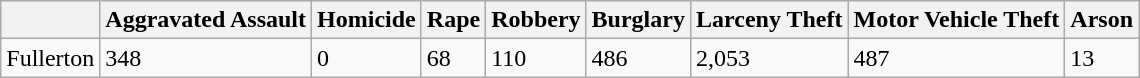<table class="wikitable">
<tr>
<th></th>
<th>Aggravated Assault</th>
<th>Homicide</th>
<th>Rape</th>
<th>Robbery</th>
<th>Burglary</th>
<th>Larceny Theft</th>
<th>Motor Vehicle Theft</th>
<th>Arson</th>
</tr>
<tr>
<td>Fullerton</td>
<td>348</td>
<td>0</td>
<td>68</td>
<td>110</td>
<td>486</td>
<td>2,053</td>
<td>487</td>
<td>13</td>
</tr>
</table>
